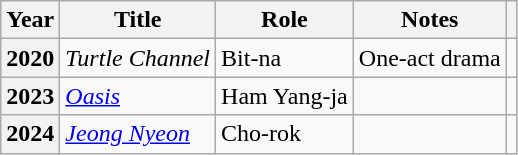<table class="wikitable plainrowheaders">
<tr>
<th scope="col">Year</th>
<th scope="col">Title</th>
<th scope="col">Role</th>
<th scope="col">Notes</th>
<th scope="col" class="unsortable"></th>
</tr>
<tr>
<th scope="row">2020</th>
<td><em>Turtle Channel</em></td>
<td>Bit-na</td>
<td>One-act drama</td>
<td style="text-align:center"></td>
</tr>
<tr>
<th scope="row">2023</th>
<td><em><a href='#'>Oasis</a></em></td>
<td>Ham Yang-ja</td>
<td></td>
<td style="text-align:center"></td>
</tr>
<tr>
<th scope="row">2024</th>
<td><em><a href='#'>Jeong Nyeon</a></em></td>
<td>Cho-rok</td>
<td></td>
<td style="text-align:center"></td>
</tr>
</table>
